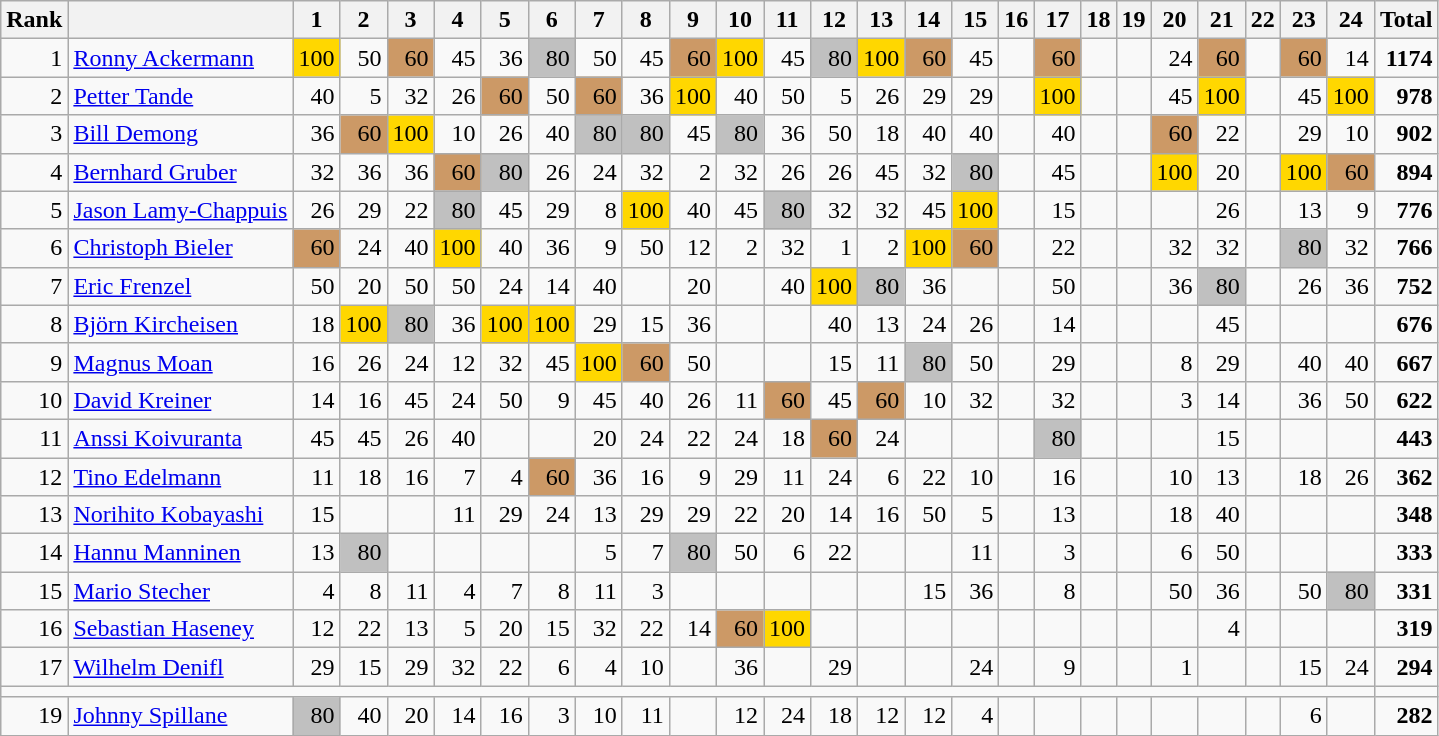<table class="wikitable" style="font-size: 100%">
<tr align="right">
<th>Rank</th>
<th></th>
<th>1</th>
<th>2</th>
<th>3</th>
<th>4</th>
<th>5</th>
<th>6</th>
<th>7</th>
<th>8</th>
<th>9</th>
<th>10</th>
<th>11</th>
<th>12</th>
<th>13</th>
<th>14</th>
<th>15</th>
<th>16</th>
<th>17</th>
<th>18</th>
<th>19</th>
<th>20</th>
<th>21</th>
<th>22</th>
<th>23</th>
<th>24</th>
<th>Total</th>
</tr>
<tr align="right">
<td>1</td>
<td align="left"> <a href='#'>Ronny Ackermann</a></td>
<td bgcolor="gold">100</td>
<td>50</td>
<td bgcolor="cc9966">60</td>
<td>45</td>
<td>36</td>
<td bgcolor="silver">80</td>
<td>50</td>
<td>45</td>
<td bgcolor="cc9966">60</td>
<td bgcolor="gold">100</td>
<td>45</td>
<td bgcolor="silver">80</td>
<td bgcolor="gold">100</td>
<td bgcolor="cc9966">60</td>
<td>45</td>
<td></td>
<td bgcolor="cc9966">60</td>
<td></td>
<td></td>
<td>24</td>
<td bgcolor="cc9966">60</td>
<td></td>
<td bgcolor="cc9966">60</td>
<td>14</td>
<td><strong>1174</strong></td>
</tr>
<tr align="right">
<td>2</td>
<td align="left"> <a href='#'>Petter Tande</a></td>
<td>40</td>
<td>5</td>
<td>32</td>
<td>26</td>
<td bgcolor="cc9966">60</td>
<td>50</td>
<td bgcolor="cc9966">60</td>
<td>36</td>
<td bgcolor="gold">100</td>
<td>40</td>
<td>50</td>
<td>5</td>
<td>26</td>
<td>29</td>
<td>29</td>
<td></td>
<td bgcolor="gold">100</td>
<td></td>
<td></td>
<td>45</td>
<td bgcolor="gold">100</td>
<td></td>
<td>45</td>
<td bgcolor="gold">100</td>
<td><strong>978</strong></td>
</tr>
<tr align="right">
<td>3</td>
<td align="left"> <a href='#'>Bill Demong</a></td>
<td>36</td>
<td bgcolor="cc9966">60</td>
<td bgcolor="gold">100</td>
<td>10</td>
<td>26</td>
<td>40</td>
<td bgcolor="silver">80</td>
<td bgcolor="silver">80</td>
<td>45</td>
<td bgcolor="silver">80</td>
<td>36</td>
<td>50</td>
<td>18</td>
<td>40</td>
<td>40</td>
<td></td>
<td>40</td>
<td></td>
<td></td>
<td bgcolor="cc9966">60</td>
<td>22</td>
<td></td>
<td>29</td>
<td>10</td>
<td><strong>902</strong></td>
</tr>
<tr align="right">
<td>4</td>
<td align="left"> <a href='#'>Bernhard Gruber</a></td>
<td>32</td>
<td>36</td>
<td>36</td>
<td bgcolor="cc9966">60</td>
<td bgcolor="silver">80</td>
<td>26</td>
<td>24</td>
<td>32</td>
<td>2</td>
<td>32</td>
<td>26</td>
<td>26</td>
<td>45</td>
<td>32</td>
<td bgcolor="silver">80</td>
<td></td>
<td>45</td>
<td></td>
<td></td>
<td bgcolor="gold">100</td>
<td>20</td>
<td></td>
<td bgcolor="gold">100</td>
<td bgcolor="cc9966">60</td>
<td><strong>894</strong></td>
</tr>
<tr align="right">
<td>5</td>
<td align="left"> <a href='#'>Jason Lamy-Chappuis</a></td>
<td>26</td>
<td>29</td>
<td>22</td>
<td bgcolor="silver">80</td>
<td>45</td>
<td>29</td>
<td>8</td>
<td bgcolor="gold">100</td>
<td>40</td>
<td>45</td>
<td bgcolor="silver">80</td>
<td>32</td>
<td>32</td>
<td>45</td>
<td bgcolor="gold">100</td>
<td></td>
<td>15</td>
<td></td>
<td></td>
<td></td>
<td>26</td>
<td></td>
<td>13</td>
<td>9</td>
<td><strong>776</strong></td>
</tr>
<tr align="right">
<td>6</td>
<td align="left"> <a href='#'>Christoph Bieler</a></td>
<td bgcolor="cc9966">60</td>
<td>24</td>
<td>40</td>
<td bgcolor="gold">100</td>
<td>40</td>
<td>36</td>
<td>9</td>
<td>50</td>
<td>12</td>
<td>2</td>
<td>32</td>
<td>1</td>
<td>2</td>
<td bgcolor="gold">100</td>
<td bgcolor="cc9966">60</td>
<td></td>
<td>22</td>
<td></td>
<td></td>
<td>32</td>
<td>32</td>
<td></td>
<td bgcolor="silver">80</td>
<td>32</td>
<td><strong>766</strong></td>
</tr>
<tr align="right">
<td>7</td>
<td align="left"> <a href='#'>Eric Frenzel</a></td>
<td>50</td>
<td>20</td>
<td>50</td>
<td>50</td>
<td>24</td>
<td>14</td>
<td>40</td>
<td></td>
<td>20</td>
<td></td>
<td>40</td>
<td bgcolor="gold">100</td>
<td bgcolor="silver">80</td>
<td>36</td>
<td></td>
<td></td>
<td>50</td>
<td></td>
<td></td>
<td>36</td>
<td bgcolor="silver">80</td>
<td></td>
<td>26</td>
<td>36</td>
<td><strong>752</strong></td>
</tr>
<tr align="right">
<td>8</td>
<td align="left"> <a href='#'>Björn Kircheisen</a></td>
<td>18</td>
<td bgcolor="gold">100</td>
<td bgcolor="silver">80</td>
<td>36</td>
<td bgcolor="gold">100</td>
<td bgcolor="gold">100</td>
<td>29</td>
<td>15</td>
<td>36</td>
<td></td>
<td></td>
<td>40</td>
<td>13</td>
<td>24</td>
<td>26</td>
<td></td>
<td>14</td>
<td></td>
<td></td>
<td></td>
<td>45</td>
<td></td>
<td></td>
<td></td>
<td><strong>676</strong></td>
</tr>
<tr align="right">
<td>9</td>
<td align="left"> <a href='#'>Magnus Moan</a></td>
<td>16</td>
<td>26</td>
<td>24</td>
<td>12</td>
<td>32</td>
<td>45</td>
<td bgcolor="gold">100</td>
<td bgcolor="cc9966">60</td>
<td>50</td>
<td></td>
<td></td>
<td>15</td>
<td>11</td>
<td bgcolor="silver">80</td>
<td>50</td>
<td></td>
<td>29</td>
<td></td>
<td></td>
<td>8</td>
<td>29</td>
<td></td>
<td>40</td>
<td>40</td>
<td><strong>667</strong></td>
</tr>
<tr align="right">
<td>10</td>
<td align="left"> <a href='#'>David Kreiner</a></td>
<td>14</td>
<td>16</td>
<td>45</td>
<td>24</td>
<td>50</td>
<td>9</td>
<td>45</td>
<td>40</td>
<td>26</td>
<td>11</td>
<td bgcolor="cc9966">60</td>
<td>45</td>
<td bgcolor="cc9966">60</td>
<td>10</td>
<td>32</td>
<td></td>
<td>32</td>
<td></td>
<td></td>
<td>3</td>
<td>14</td>
<td></td>
<td>36</td>
<td>50</td>
<td><strong>622</strong></td>
</tr>
<tr align="right">
<td>11</td>
<td align="left"> <a href='#'>Anssi Koivuranta</a></td>
<td>45</td>
<td>45</td>
<td>26</td>
<td>40</td>
<td></td>
<td></td>
<td>20</td>
<td>24</td>
<td>22</td>
<td>24</td>
<td>18</td>
<td bgcolor="cc9966">60</td>
<td>24</td>
<td></td>
<td></td>
<td></td>
<td bgcolor="silver">80</td>
<td></td>
<td></td>
<td></td>
<td>15</td>
<td></td>
<td></td>
<td></td>
<td><strong>443</strong></td>
</tr>
<tr align="right">
<td>12</td>
<td align="left"> <a href='#'>Tino Edelmann</a></td>
<td>11</td>
<td>18</td>
<td>16</td>
<td>7</td>
<td>4</td>
<td bgcolor="cc9966">60</td>
<td>36</td>
<td>16</td>
<td>9</td>
<td>29</td>
<td>11</td>
<td>24</td>
<td>6</td>
<td>22</td>
<td>10</td>
<td></td>
<td>16</td>
<td></td>
<td></td>
<td>10</td>
<td>13</td>
<td></td>
<td>18</td>
<td>26</td>
<td><strong>362</strong></td>
</tr>
<tr align="right">
<td>13</td>
<td align="left"> <a href='#'>Norihito Kobayashi</a></td>
<td>15</td>
<td></td>
<td></td>
<td>11</td>
<td>29</td>
<td>24</td>
<td>13</td>
<td>29</td>
<td>29</td>
<td>22</td>
<td>20</td>
<td>14</td>
<td>16</td>
<td>50</td>
<td>5</td>
<td></td>
<td>13</td>
<td></td>
<td></td>
<td>18</td>
<td>40</td>
<td></td>
<td></td>
<td></td>
<td><strong>348</strong></td>
</tr>
<tr align="right">
<td>14</td>
<td align="left"> <a href='#'>Hannu Manninen</a></td>
<td>13</td>
<td bgcolor="silver">80</td>
<td></td>
<td></td>
<td></td>
<td></td>
<td>5</td>
<td>7</td>
<td bgcolor="silver">80</td>
<td>50</td>
<td>6</td>
<td>22</td>
<td></td>
<td></td>
<td>11</td>
<td></td>
<td>3</td>
<td></td>
<td></td>
<td>6</td>
<td>50</td>
<td></td>
<td></td>
<td></td>
<td><strong>333</strong></td>
</tr>
<tr align="right">
<td>15</td>
<td align="left"> <a href='#'>Mario Stecher</a></td>
<td>4</td>
<td>8</td>
<td>11</td>
<td>4</td>
<td>7</td>
<td>8</td>
<td>11</td>
<td>3</td>
<td></td>
<td></td>
<td></td>
<td></td>
<td></td>
<td>15</td>
<td>36</td>
<td></td>
<td>8</td>
<td></td>
<td></td>
<td>50</td>
<td>36</td>
<td></td>
<td>50</td>
<td bgcolor="silver">80</td>
<td><strong>331</strong></td>
</tr>
<tr align="right">
<td>16</td>
<td align="left"> <a href='#'>Sebastian Haseney</a></td>
<td>12</td>
<td>22</td>
<td>13</td>
<td>5</td>
<td>20</td>
<td>15</td>
<td>32</td>
<td>22</td>
<td>14</td>
<td bgcolor="cc9966">60</td>
<td bgcolor="gold">100</td>
<td></td>
<td></td>
<td></td>
<td></td>
<td></td>
<td></td>
<td></td>
<td></td>
<td></td>
<td>4</td>
<td></td>
<td></td>
<td></td>
<td><strong>319</strong></td>
</tr>
<tr align="right">
<td>17</td>
<td align="left"> <a href='#'>Wilhelm Denifl</a></td>
<td>29</td>
<td>15</td>
<td>29</td>
<td>32</td>
<td>22</td>
<td>6</td>
<td>4</td>
<td>10</td>
<td></td>
<td>36</td>
<td></td>
<td>29</td>
<td></td>
<td></td>
<td>24</td>
<td></td>
<td>9</td>
<td></td>
<td></td>
<td>1</td>
<td></td>
<td></td>
<td>15</td>
<td>24</td>
<td><strong>294</strong></td>
</tr>
<tr>
<td colspan=26></td>
</tr>
<tr align="right">
<td>19</td>
<td align="left"> <a href='#'>Johnny Spillane</a></td>
<td bgcolor="silver">80</td>
<td>40</td>
<td>20</td>
<td>14</td>
<td>16</td>
<td>3</td>
<td>10</td>
<td>11</td>
<td></td>
<td>12</td>
<td>24</td>
<td>18</td>
<td>12</td>
<td>12</td>
<td>4</td>
<td></td>
<td></td>
<td></td>
<td></td>
<td></td>
<td></td>
<td></td>
<td>6</td>
<td></td>
<td><strong>282</strong><br></td>
</tr>
</table>
